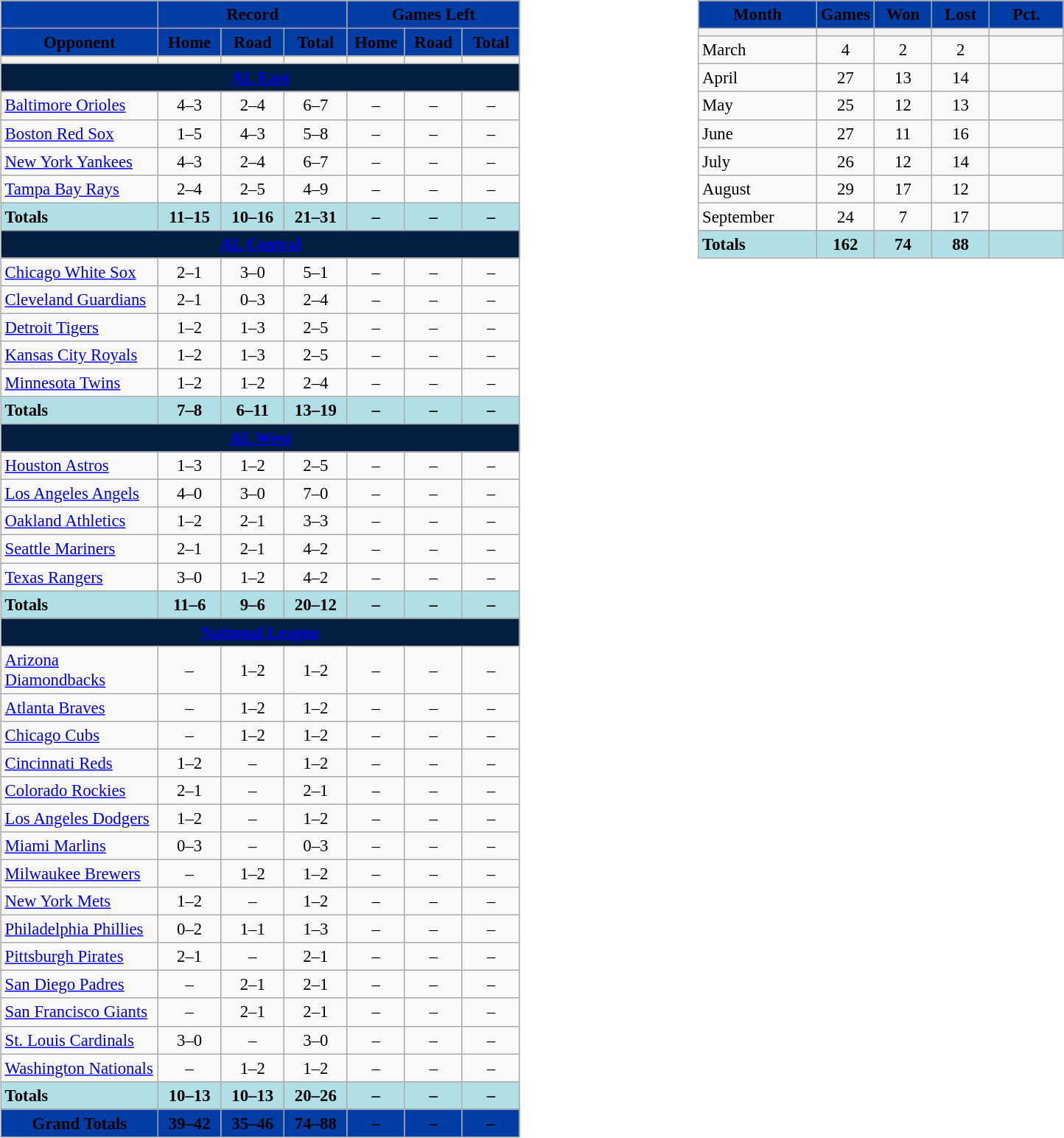<table style="width:100%;">
<tr>
<td style="width:50%; vertical-align:top;"><br><table class="wikitable" style="font-size: 95%; text-align: center;">
<tr>
<th style="background:#003DA5;" color:white;"></th>
<th colspan=3 style=background:#003DA5; color:white;"><span>Record</span></th>
<th colspan=3 style=background:#003DA5; color:white;"><span>Games Left</span></th>
</tr>
<tr>
<th ! style="background:#003DA5;" color:white;"><span>Opponent</span></th>
<th ! style="background:#003DA5;" color:white;"><span>Home</span></th>
<th ! style="background:#003DA5;" color:white;"><span>Road</span></th>
<th ! style="background:#003DA5;" color:white;"><span>Total</span></th>
<th ! style="background:#003DA5;" color:white;"><span>Home</span></th>
<th ! style="background:#003DA5;" color:white;"><span>Road</span></th>
<th ! style="background:#003DA5;" color:white;"><span>Total</span></th>
</tr>
<tr>
<th width=135></th>
<th width=50></th>
<th width=50></th>
<th width=50></th>
<th width=45></th>
<th width=45></th>
<th width=45></th>
</tr>
<tr>
<td colspan="11"  style="text-align:center; background:#041E42;" color:white;><strong><a href='#'><span>AL East</span></a></strong></td>
</tr>
<tr>
<td style="text-align:left;"><a href='#'>Baltimore Orioles</a></td>
<td>4–3</td>
<td>2–4</td>
<td>6–7</td>
<td>–</td>
<td>–</td>
<td>–</td>
</tr>
<tr>
<td style="text-align:left;"><a href='#'>Boston Red Sox</a></td>
<td>1–5</td>
<td>4–3</td>
<td>5–8</td>
<td>–</td>
<td>–</td>
<td>–</td>
</tr>
<tr>
<td style="text-align:left;"><a href='#'>New York Yankees</a></td>
<td>4–3</td>
<td>2–4</td>
<td>6–7</td>
<td>–</td>
<td>–</td>
<td>–</td>
</tr>
<tr>
<td style="text-align:left;"><a href='#'>Tampa Bay Rays</a></td>
<td>2–4</td>
<td>2–5</td>
<td>4–9</td>
<td>–</td>
<td>–</td>
<td>–</td>
</tr>
<tr style="font-weight:bold; background:powderblue;">
<td style="text-align:left;">Totals</td>
<td>11–15</td>
<td>10–16</td>
<td>21–31</td>
<td>–</td>
<td>–</td>
<td>–</td>
</tr>
<tr>
<td colspan="11"  style="text-align:center; background:#041E42;" color:white;><strong><a href='#'><span>AL Central</span></a></strong></td>
</tr>
<tr>
<td style="text-align:left;"><a href='#'>Chicago White Sox</a></td>
<td>2–1</td>
<td>3–0</td>
<td>5–1</td>
<td>–</td>
<td>–</td>
<td>–</td>
</tr>
<tr>
<td style="text-align:left;"><a href='#'>Cleveland Guardians</a></td>
<td>2–1</td>
<td>0–3</td>
<td>2–4</td>
<td>–</td>
<td>–</td>
<td>–</td>
</tr>
<tr>
<td style="text-align:left;"><a href='#'>Detroit Tigers</a></td>
<td>1–2</td>
<td>1–3</td>
<td>2–5</td>
<td>–</td>
<td>–</td>
<td>–</td>
</tr>
<tr>
<td style="text-align:left;"><a href='#'>Kansas City Royals</a></td>
<td>1–2</td>
<td>1–3</td>
<td>2–5</td>
<td>–</td>
<td>–</td>
<td>–</td>
</tr>
<tr>
<td style="text-align:left;"><a href='#'>Minnesota Twins</a></td>
<td>1–2</td>
<td>1–2</td>
<td>2–4</td>
<td>–</td>
<td>–</td>
<td>–</td>
</tr>
<tr style="font-weight:bold; background:powderblue;">
<td style="text-align:left;">Totals</td>
<td>7–8</td>
<td>6–11</td>
<td>13–19</td>
<td>–</td>
<td>–</td>
<td>–</td>
</tr>
<tr>
<td colspan="11"  style="text-align:center; background:#041E42;" color:white;><strong><a href='#'><span>AL West</span></a></strong></td>
</tr>
<tr>
<td style="text-align:left;"><a href='#'>Houston Astros</a></td>
<td>1–3</td>
<td>1–2</td>
<td>2–5</td>
<td>–</td>
<td>–</td>
<td>–</td>
</tr>
<tr>
<td style="text-align:left;"><a href='#'>Los Angeles Angels</a></td>
<td>4–0</td>
<td>3–0</td>
<td>7–0</td>
<td>–</td>
<td>–</td>
<td>–</td>
</tr>
<tr>
<td style="text-align:left;"><a href='#'>Oakland Athletics</a></td>
<td>1–2</td>
<td>2–1</td>
<td>3–3</td>
<td>–</td>
<td>–</td>
<td>–</td>
</tr>
<tr>
<td style="text-align:left;"><a href='#'>Seattle Mariners</a></td>
<td>2–1</td>
<td>2–1</td>
<td>4–2</td>
<td>–</td>
<td>–</td>
<td>–</td>
</tr>
<tr>
<td style="text-align:left;"><a href='#'>Texas Rangers</a></td>
<td>3–0</td>
<td>1–2</td>
<td>4–2</td>
<td>–</td>
<td>–</td>
<td>–</td>
</tr>
<tr style="font-weight:bold; background:powderblue;">
<td style="text-align:left;">Totals</td>
<td>11–6</td>
<td>9–6</td>
<td>20–12</td>
<td>–</td>
<td>–</td>
<td>–</td>
</tr>
<tr>
<td colspan="11"  style="text-align:center; background:#041E42;" color:white;><strong><a href='#'><span>National League</span></a></strong></td>
</tr>
<tr>
<td style="text-align:left;"><a href='#'>Arizona Diamondbacks</a></td>
<td>–</td>
<td>1–2</td>
<td>1–2</td>
<td>–</td>
<td>–</td>
<td>–</td>
</tr>
<tr>
<td style="text-align:left;"><a href='#'>Atlanta Braves</a></td>
<td>–</td>
<td>1–2</td>
<td>1–2</td>
<td>–</td>
<td>–</td>
<td>–</td>
</tr>
<tr>
<td style="text-align:left;"><a href='#'>Chicago Cubs</a></td>
<td>–</td>
<td>1–2</td>
<td>1–2</td>
<td>–</td>
<td>–</td>
<td>–</td>
</tr>
<tr>
<td style="text-align:left;"><a href='#'>Cincinnati Reds</a></td>
<td>1–2</td>
<td>–</td>
<td>1–2</td>
<td>–</td>
<td>–</td>
<td>–</td>
</tr>
<tr>
<td style="text-align:left;"><a href='#'>Colorado Rockies</a></td>
<td>2–1</td>
<td>–</td>
<td>2–1</td>
<td>–</td>
<td>–</td>
<td>–</td>
</tr>
<tr>
<td style="text-align:left;"><a href='#'>Los Angeles Dodgers</a></td>
<td>1–2</td>
<td>–</td>
<td>1–2</td>
<td>–</td>
<td>–</td>
<td>–</td>
</tr>
<tr>
<td style="text-align:left;"><a href='#'>Miami Marlins</a></td>
<td>0–3</td>
<td>–</td>
<td>0–3</td>
<td>–</td>
<td>–</td>
<td>–</td>
</tr>
<tr>
<td style="text-align:left;"><a href='#'>Milwaukee Brewers</a></td>
<td>–</td>
<td>1–2</td>
<td>1–2</td>
<td>–</td>
<td>–</td>
<td>–</td>
</tr>
<tr>
<td style="text-align:left;"><a href='#'>New York Mets</a></td>
<td>1–2</td>
<td>–</td>
<td>1–2</td>
<td>–</td>
<td>–</td>
<td>–</td>
</tr>
<tr>
<td style="text-align:left;"><a href='#'>Philadelphia Phillies</a></td>
<td>0–2</td>
<td>1–1</td>
<td>1–3</td>
<td>–</td>
<td>–</td>
<td>–</td>
</tr>
<tr>
<td style="text-align:left;"><a href='#'>Pittsburgh Pirates</a></td>
<td>2–1</td>
<td>–</td>
<td>2–1</td>
<td>–</td>
<td>–</td>
<td>–</td>
</tr>
<tr>
<td style="text-align:left;"><a href='#'>San Diego Padres</a></td>
<td>–</td>
<td>2–1</td>
<td>2–1</td>
<td>–</td>
<td>–</td>
<td>–</td>
</tr>
<tr>
<td style="text-align:left;"><a href='#'>San Francisco Giants</a></td>
<td>–</td>
<td>2–1</td>
<td>2–1</td>
<td>–</td>
<td>–</td>
<td>–</td>
</tr>
<tr>
<td style="text-align:left;"><a href='#'>St. Louis Cardinals</a></td>
<td>3–0</td>
<td>–</td>
<td>3–0</td>
<td>–</td>
<td>–</td>
<td>–</td>
</tr>
<tr>
<td style="text-align:left;"><a href='#'>Washington Nationals</a></td>
<td>–</td>
<td>1–2</td>
<td>1–2</td>
<td>–</td>
<td>–</td>
<td>–</td>
</tr>
<tr style="font-weight:bold; background:powderblue;">
<td style="text-align:left;"><strong>Totals</strong></td>
<td>10–13</td>
<td>10–13</td>
<td>20–26</td>
<td>–</td>
<td>–</td>
<td>–</td>
</tr>
<tr style=background:#003DA5; color:white;">
<td><span><strong>Grand Totals</strong></span></td>
<td><span><strong>39–42</strong></span></td>
<td><span><strong>35–46</strong></span></td>
<td><span><strong>74–88</strong></span></td>
<td><span><strong>–</strong></span></td>
<td><span><strong>–</strong></span></td>
<td><span><strong>–</strong></span></td>
</tr>
</table>
</td>
<td style="width:50%; vertical-align:top;"><br><table class="wikitable" style="font-size: 95%; text-align: center;">
<tr>
<th style="background:#003DA5;" color:white;"><span>Month</span></th>
<th style="background:#003DA5;" color:white;"><span>Games</span></th>
<th style="background:#003DA5;" color:white;"><span>Won</span></th>
<th style="background:#003DA5;" color:white;"><span>Lost</span></th>
<th style="background:#003DA5;" color:white;"><span>Pct.</span></th>
</tr>
<tr>
<th style="width:100px;"></th>
<th width="45"></th>
<th width="45"></th>
<th width="45"></th>
<th width="60"></th>
</tr>
<tr>
<td style="text-align:left;">March</td>
<td>4</td>
<td>2</td>
<td>2</td>
<td></td>
</tr>
<tr>
<td style="text-align:left;">April</td>
<td>27</td>
<td>13</td>
<td>14</td>
<td></td>
</tr>
<tr>
<td style="text-align:left;">May</td>
<td>25</td>
<td>12</td>
<td>13</td>
<td></td>
</tr>
<tr>
<td style="text-align:left;">June</td>
<td>27</td>
<td>11</td>
<td>16</td>
<td></td>
</tr>
<tr>
<td style="text-align:left;">July</td>
<td>26</td>
<td>12</td>
<td>14</td>
<td></td>
</tr>
<tr>
<td style="text-align:left;">August</td>
<td>29</td>
<td>17</td>
<td>12</td>
<td></td>
</tr>
<tr>
<td style="text-align:left;">September</td>
<td>24</td>
<td>7</td>
<td>17</td>
<td></td>
</tr>
<tr style="font-weight:bold; background:powderblue;">
<td style="text-align:left;">Totals</td>
<td>162</td>
<td>74</td>
<td>88</td>
<td></td>
</tr>
</table>
</td>
</tr>
</table>
